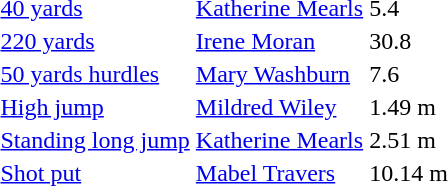<table>
<tr>
<td><a href='#'>40 yards</a></td>
<td><a href='#'>Katherine Mearls</a></td>
<td>5.4</td>
<td></td>
<td></td>
<td></td>
<td></td>
</tr>
<tr>
<td><a href='#'>220 yards</a></td>
<td><a href='#'>Irene Moran</a></td>
<td>30.8</td>
<td></td>
<td></td>
<td></td>
<td></td>
</tr>
<tr>
<td><a href='#'>50 yards hurdles</a></td>
<td><a href='#'>Mary Washburn</a></td>
<td>7.6</td>
<td></td>
<td></td>
<td></td>
<td></td>
</tr>
<tr>
<td><a href='#'>High jump</a></td>
<td><a href='#'>Mildred Wiley</a></td>
<td>1.49 m</td>
<td></td>
<td></td>
<td></td>
<td></td>
</tr>
<tr>
<td><a href='#'>Standing long jump</a></td>
<td><a href='#'>Katherine Mearls</a></td>
<td>2.51 m</td>
<td></td>
<td></td>
<td></td>
<td></td>
</tr>
<tr>
<td><a href='#'>Shot put</a></td>
<td><a href='#'>Mabel Travers</a></td>
<td>10.14 m</td>
<td></td>
<td></td>
<td></td>
<td></td>
</tr>
</table>
